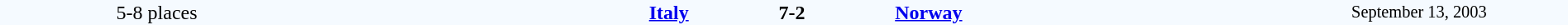<table style="width: 100%; background:#F5FAFF;" cellspacing="0">
<tr>
<td align=center rowspan=3 width=20%>5-8 places</td>
</tr>
<tr>
<td width=24% align=right><strong><a href='#'>Italy</a></strong></td>
<td align=center width=13%><strong>7-2</strong></td>
<td width=24%><strong><a href='#'>Norway</a></strong></td>
<td style=font-size:85% rowspan=3 align=center>September 13, 2003</td>
</tr>
</table>
